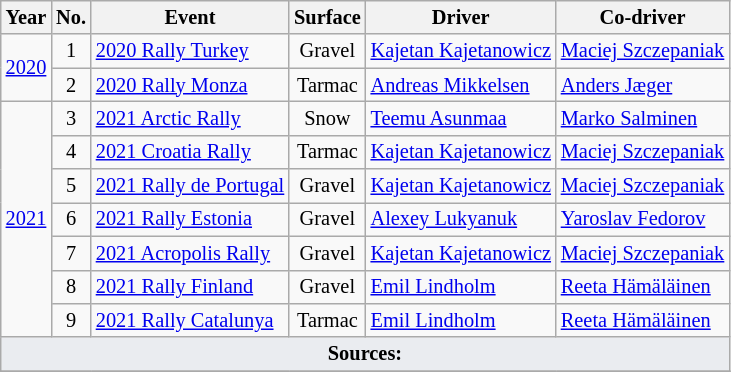<table class="wikitable" style="font-size: 85%; ">
<tr>
<th>Year</th>
<th>No.</th>
<th>Event</th>
<th>Surface</th>
<th>Driver</th>
<th>Co-driver</th>
</tr>
<tr>
<td align="center" rowspan="2"><a href='#'>2020</a></td>
<td align="center">1</td>
<td> <a href='#'>2020 Rally Turkey</a></td>
<td align="center">Gravel</td>
<td> <a href='#'>Kajetan Kajetanowicz</a></td>
<td> <a href='#'>Maciej Szczepaniak</a></td>
</tr>
<tr>
<td align="center">2</td>
<td> <a href='#'>2020 Rally Monza</a></td>
<td align="center">Tarmac</td>
<td> <a href='#'>Andreas Mikkelsen</a></td>
<td> <a href='#'>Anders Jæger</a></td>
</tr>
<tr>
<td align="center" rowspan="7"><a href='#'>2021</a></td>
<td align="center">3</td>
<td> <a href='#'>2021 Arctic Rally</a></td>
<td align="center">Snow</td>
<td> <a href='#'>Teemu Asunmaa</a></td>
<td> <a href='#'>Marko Salminen</a></td>
</tr>
<tr>
<td align="center">4</td>
<td> <a href='#'>2021 Croatia Rally</a></td>
<td align="center">Tarmac</td>
<td> <a href='#'>Kajetan Kajetanowicz</a></td>
<td> <a href='#'>Maciej Szczepaniak</a></td>
</tr>
<tr>
<td align="center">5</td>
<td> <a href='#'>2021 Rally de Portugal</a></td>
<td align="center">Gravel</td>
<td> <a href='#'>Kajetan Kajetanowicz</a></td>
<td> <a href='#'>Maciej Szczepaniak</a></td>
</tr>
<tr>
<td align="center">6</td>
<td> <a href='#'>2021 Rally Estonia</a></td>
<td align="center">Gravel</td>
<td nowrap> <a href='#'>Alexey Lukyanuk</a></td>
<td nowrap> <a href='#'>Yaroslav Fedorov</a></td>
</tr>
<tr>
<td align="center">7</td>
<td> <a href='#'>2021 Acropolis Rally</a></td>
<td align="center">Gravel</td>
<td> <a href='#'>Kajetan Kajetanowicz</a></td>
<td> <a href='#'>Maciej Szczepaniak</a></td>
</tr>
<tr>
<td align="center">8</td>
<td> <a href='#'>2021 Rally Finland</a></td>
<td align="center">Gravel</td>
<td> <a href='#'>Emil Lindholm</a></td>
<td> <a href='#'>Reeta Hämäläinen</a></td>
</tr>
<tr>
<td align="center">9</td>
<td> <a href='#'>2021 Rally Catalunya</a></td>
<td align="center">Tarmac</td>
<td> <a href='#'>Emil Lindholm</a></td>
<td> <a href='#'>Reeta Hämäläinen</a></td>
</tr>
<tr>
<td colspan="6" style="background-color:#EAECF0;text-align:center"><strong>Sources:</strong></td>
</tr>
<tr>
</tr>
</table>
